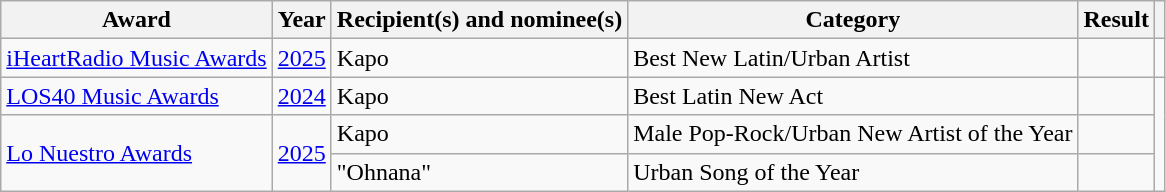<table class="wikitable sortable plainrowheaders" style="width: auto;">
<tr>
<th scope="col">Award</th>
<th scope="col">Year</th>
<th scope="col">Recipient(s) and nominee(s)</th>
<th scope="col">Category</th>
<th scope="col">Result</th>
<th scope="col" class="unsortable"></th>
</tr>
<tr>
<td><a href='#'>iHeartRadio Music Awards</a></td>
<td><a href='#'>2025</a></td>
<td>Kapo</td>
<td>Best New Latin/Urban Artist</td>
<td></td>
<td></td>
</tr>
<tr>
<td><a href='#'>LOS40 Music Awards</a></td>
<td><a href='#'>2024</a></td>
<td>Kapo</td>
<td>Best Latin New Act</td>
<td></td>
</tr>
<tr>
<td rowspan="2"><a href='#'>Lo Nuestro Awards</a></td>
<td rowspan="2"><a href='#'>2025</a></td>
<td>Kapo</td>
<td>Male Pop-Rock/Urban New Artist of the Year</td>
<td></td>
</tr>
<tr>
<td>"Ohnana"</td>
<td>Urban Song of the Year</td>
<td></td>
</tr>
</table>
